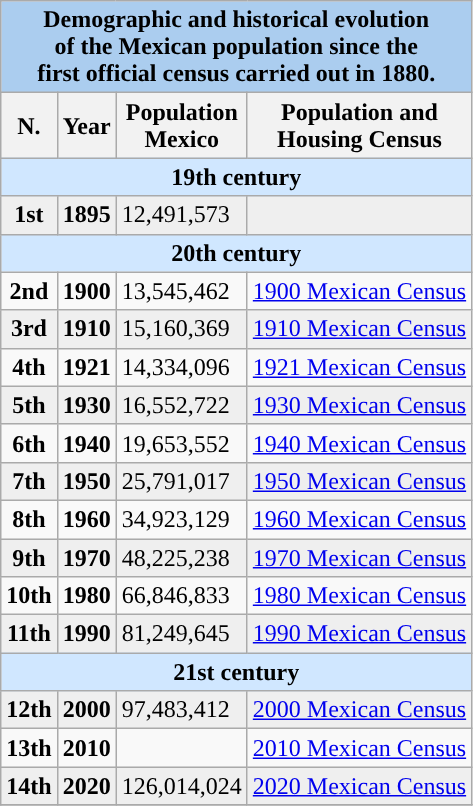<table class="wikitable">
<tr>
<th colspan= "4" style="text-align:center; background:#abcdef;">Demographic and historical evolution <br>of the Mexican population since the <br> first official census carried out in 1880.</th>
</tr>
<tr>
<th>N.</th>
<th>Year</th>
<th>Population<br>Mexico</th>
<th>Population and <br> Housing Census</th>
</tr>
<tr align="center">
<td colspan="4" style="background:#D0E7FF"><strong>19th century</strong></td>
</tr>
<tr align="center" style="background:#efefef; color:black">
<td><strong>1st</strong></td>
<td><strong>1895</strong></td>
<td align="left"> 12,491,573</td>
<td></td>
</tr>
<tr align="center">
<td colspan="4" style="background:#D0E7FF"><strong>20th century</strong></td>
</tr>
<tr align="center">
<td><strong>2nd</strong></td>
<td><strong>1900</strong></td>
<td align="left"> 13,545,462</td>
<td><a href='#'>1900 Mexican Census</a></td>
</tr>
<tr align="center" style="background:#efefef; color:black">
<td><strong>3rd</strong></td>
<td><strong>1910</strong></td>
<td align="left"> 15,160,369</td>
<td><a href='#'>1910 Mexican Census</a></td>
</tr>
<tr align="center">
<td><strong>4th</strong></td>
<td><strong>1921</strong></td>
<td align="left"> 14,334,096</td>
<td><a href='#'>1921 Mexican Census</a></td>
</tr>
<tr align="center" style="background:#efefef; color:black">
<td><strong>5th</strong></td>
<td><strong>1930</strong></td>
<td align="left"> 16,552,722</td>
<td><a href='#'>1930 Mexican Census</a></td>
</tr>
<tr align="center">
<td><strong>6th</strong></td>
<td><strong>1940</strong></td>
<td align="left"> 19,653,552</td>
<td><a href='#'>1940 Mexican Census</a></td>
</tr>
<tr align="center" style="background:#efefef; color:black">
<td><strong>7th</strong></td>
<td><strong>1950</strong></td>
<td align="left"> 25,791,017</td>
<td><a href='#'>1950 Mexican Census</a></td>
</tr>
<tr align="center">
<td><strong>8th</strong></td>
<td><strong>1960</strong></td>
<td align="left"> 34,923,129</td>
<td><a href='#'>1960 Mexican Census</a></td>
</tr>
<tr align="center" style="background:#efefef; color:black">
<td><strong>9th</strong></td>
<td><strong>1970</strong></td>
<td align="left"> 48,225,238</td>
<td><a href='#'>1970 Mexican Census</a></td>
</tr>
<tr align="center">
<td><strong>10th</strong></td>
<td><strong>1980</strong></td>
<td align="left"> 66,846,833</td>
<td><a href='#'>1980 Mexican Census</a></td>
</tr>
<tr align="center" style="background:#efefef; color:black">
<td><strong>11th</strong></td>
<td><strong>1990</strong></td>
<td align="left"> 81,249,645</td>
<td><a href='#'>1990 Mexican Census</a></td>
</tr>
<tr align="center">
<td colspan="4" style="background:#D0E7FF"><strong>21st century</strong></td>
</tr>
<tr align="center" style="background:#efefef; color:black">
<td><strong>12th</strong></td>
<td><strong>2000</strong></td>
<td align="left"> 97,483,412</td>
<td><a href='#'>2000 Mexican Census</a></td>
</tr>
<tr align="center">
<td><strong>13th</strong></td>
<td><strong>2010</strong></td>
<td align="left"></td>
<td><a href='#'>2010 Mexican Census</a></td>
</tr>
<tr align="center" style="background:#efefef; color:black">
<td><strong>14th</strong></td>
<td><strong>2020</strong></td>
<td align="left"> 126,014,024</td>
<td><a href='#'>2020 Mexican Census</a></td>
</tr>
<tr align="center">
</tr>
</table>
